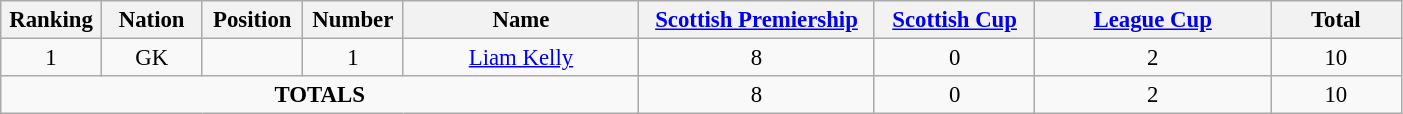<table class="wikitable" style="font-size: 95%; text-align: center;">
<tr>
<th width=60>Ranking</th>
<th width=60>Nation</th>
<th width=60>Position</th>
<th width=60>Number</th>
<th width=150>Name</th>
<th width=150><a href='#'>Scottish Premiership</a></th>
<th width=100><a href='#'>Scottish Cup</a></th>
<th width=150><a href='#'>League Cup</a></th>
<th width=80>Total</th>
</tr>
<tr>
<td>1</td>
<td>GK</td>
<td></td>
<td>1</td>
<td><a href='#'>Liam Kelly</a></td>
<td>8</td>
<td>0</td>
<td>2</td>
<td>10</td>
</tr>
<tr>
<td colspan="5"><strong>TOTALS</strong></td>
<td>8</td>
<td>0</td>
<td>2</td>
<td>10</td>
</tr>
</table>
